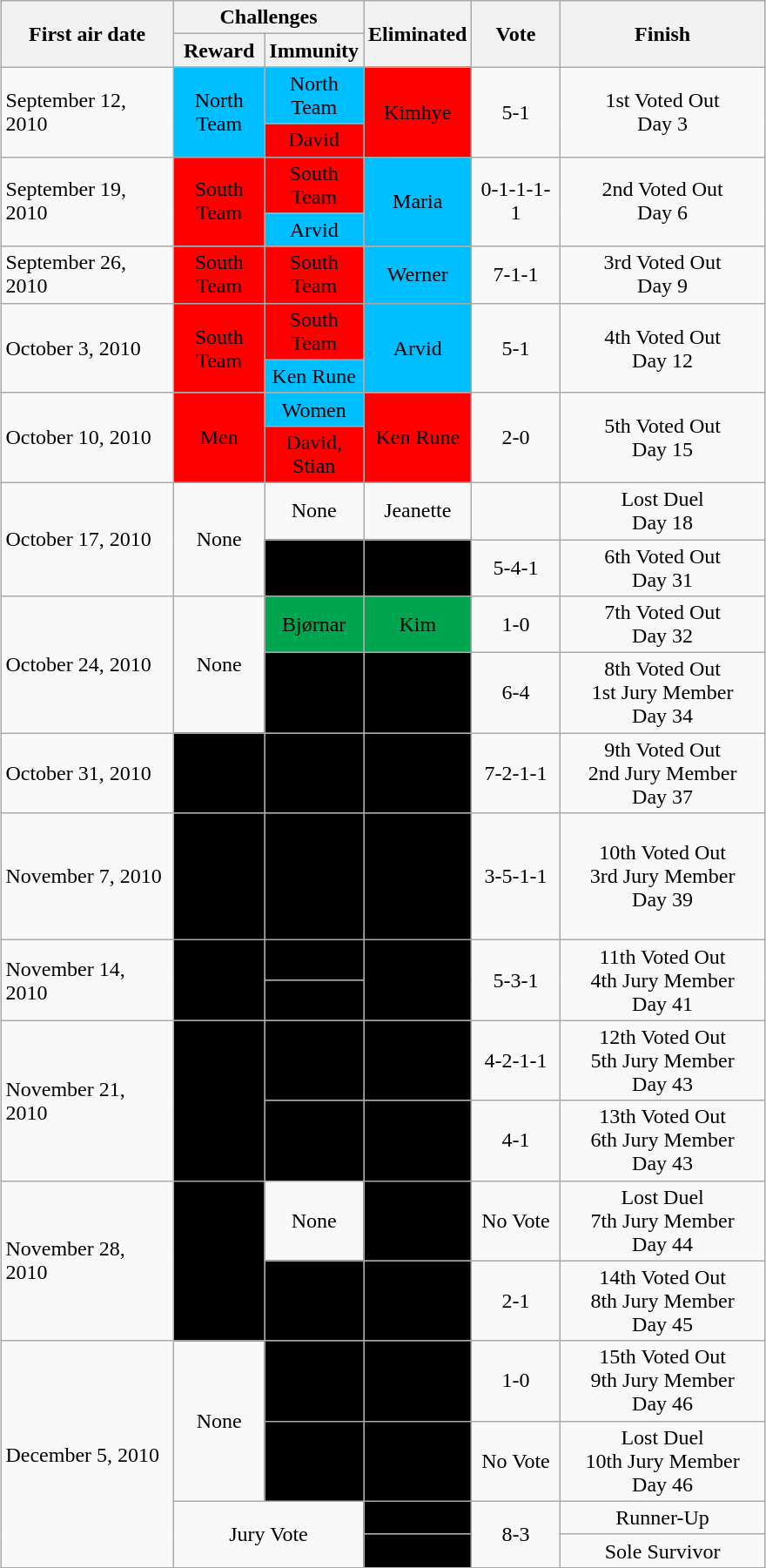<table class="wikitable" style="margin:auto; text-align:center">
<tr>
<th rowspan=2 width="125">First air date</th>
<th colspan=2>Challenges</th>
<th rowspan=2 width="60">Eliminated</th>
<th rowspan=2 width="60">Vote</th>
<th rowspan=2 width="150">Finish</th>
</tr>
<tr>
<th width="60" align="center">Reward</th>
<th width="60" align="center">Immunity</th>
</tr>
<tr>
<td align="left" rowspan=2>September 12, 2010</td>
<td bgcolor="#00BFFF" align=center rowspan=2>North Team</td>
<td bgcolor="#00BFFF" align=center rowspan=1>North Team</td>
<td rowspan=2 align="center" bgcolor="red">Kimhye</td>
<td rowspan=2>5-1</td>
<td rowspan=2>1st Voted Out<br>Day 3</td>
</tr>
<tr>
<td rowspan=1 align="center" bgcolor="red">David</td>
</tr>
<tr>
<td align="left" rowspan=2>September 19, 2010</td>
<td bgcolor="red" align=center rowspan=2>South Team</td>
<td bgcolor="red" align=center rowspan=1>South Team</td>
<td rowspan=2 align="center" bgcolor="#00BFFF">Maria</td>
<td rowspan=2>0-1-1-1-1</td>
<td rowspan=2>2nd Voted Out<br>Day 6</td>
</tr>
<tr>
<td bgcolor="#00BFFF" align=center rowspan=1>Arvid</td>
</tr>
<tr>
<td align="left" rowspan=1>September 26, 2010</td>
<td bgcolor="red" align=center rowspan=1>South Team</td>
<td bgcolor="red" align=center rowspan=1>South Team</td>
<td rowspan=1 align="center" bgcolor="#00BFFF">Werner</td>
<td rowspan=1>7-1-1</td>
<td rowspan=1>3rd Voted Out<br>Day 9</td>
</tr>
<tr>
<td align="left" rowspan=2>October 3, 2010</td>
<td bgcolor="red" align=center rowspan=2>South Team</td>
<td bgcolor="red" align=center rowspan=1>South Team</td>
<td rowspan=2 align="center" bgcolor="#00BFFF">Arvid</td>
<td rowspan=2>5-1</td>
<td rowspan=2>4th Voted Out<br>Day 12</td>
</tr>
<tr>
<td bgcolor="#00BFFF" align=center rowspan=1>Ken Rune</td>
</tr>
<tr>
<td align="left" rowspan=2>October 10, 2010</td>
<td bgcolor="red" align=center rowspan=2>Men</td>
<td bgcolor="#00BFFF" align=center rowspan=1>Women</td>
<td rowspan=2 align="center" bgcolor="red">Ken Rune</td>
<td rowspan=2>2-0</td>
<td rowspan=2>5th Voted Out<br>Day 15</td>
</tr>
<tr>
<td bgcolor="red" align=center rowspan=1>David, Stian</td>
</tr>
<tr>
<td align="left" rowspan=2>October 17, 2010</td>
<td rowspan=2>None</td>
<td rowspan=1>None</td>
<td rowspan=1 align="center">Jeanette</td>
<td rowspan=1></td>
<td rowspan=1>Lost Duel<br>Day 18</td>
</tr>
<tr>
<td rowspan=1 align=center bgcolor="black"><span>Alita</span></td>
<td rowspan=1 align=center bgcolor="black"><span></span></td>
<td rowspan=1>5-4-1</td>
<td rowspan=1>6th Voted Out<br>Day 31</td>
</tr>
<tr>
<td align="left" rowspan=2>October 24, 2010</td>
<td rowspan=2>None</td>
<td rowspan=1 align="center" bgcolor="#00A550">Bjørnar</td>
<td rowspan=1 align="center" bgcolor="#00A550">Kim</td>
<td rowspan=1>1-0</td>
<td rowspan=1>7th Voted Out<br>Day 32</td>
</tr>
<tr>
<td rowspan=1 align=center bgcolor="black"><span>David</span></td>
<td rowspan=1 align=center bgcolor="black"><span></span></td>
<td rowspan=1>6-4</td>
<td rowspan=1>8th Voted Out<br>1st Jury Member<br>Day 34</td>
</tr>
<tr>
<td align="left" rowspan=1>October 31, 2010</td>
<td rowspan=1 align=center bgcolor="black"><span>Stian,<br>[David,<br>Tone]</span></td>
<td rowspan=1 align=center bgcolor="black"><span>Stian</span></td>
<td rowspan=1 align=center bgcolor="black"><span>Cecilie</span></td>
<td rowspan=1>7-2-1-1</td>
<td rowspan=1>9th Voted Out<br>2nd Jury Member<br>Day 37</td>
</tr>
<tr>
<td align="left" rowspan=1>November 7, 2010</td>
<td rowspan=1 align=center bgcolor="black"><span>Bjørnar, David,<br>[<br><br>]</span></td>
<td rowspan=1 align=center bgcolor="black"><span><br><br>Tone</span></td>
<td rowspan=1 align=center bgcolor="black"><span>Bjørnar</span></td>
<td rowspan=1>3-5-1-1</td>
<td rowspan=1>10th Voted Out<br>3rd Jury Member<br>Day 39</td>
</tr>
<tr>
<td align="left" rowspan=2>November 14, 2010</td>
<td rowspan=2 align=center bgcolor="black"><span><br><br></span></td>
<td rowspan=1 align=center bgcolor="black"><span>Dan</span></td>
<td rowspan=2 align=center bgcolor="black"><span>Lisbeth</span></td>
<td rowspan=2>5-3-1</td>
<td rowspan=2>11th Voted Out<br>4th Jury Member<br>Day 41</td>
</tr>
<tr>
<td rowspan=1 align=center bgcolor="black"><span>Synnøve</span></td>
</tr>
<tr>
<td align="left" rowspan=2>November 21, 2010</td>
<td rowspan=2 align=center bgcolor="black"><span><br></span></td>
<td rowspan=1 align=center bgcolor="black"><span>Synnøve</span></td>
<td rowspan=1 align=center bgcolor="black"><span>Dan</span></td>
<td rowspan=1>4-2-1-1</td>
<td rowspan=1>12th Voted Out<br>5th Jury Member<br>Day 43</td>
</tr>
<tr>
<td rowspan=1 align=center bgcolor="black"><span>Alita</span></td>
<td rowspan=1 align=center bgcolor="black"><span>David</span></td>
<td rowspan=1>4-1</td>
<td rowspan=1>13th Voted Out<br>6th Jury Member<br>Day 43</td>
</tr>
<tr>
<td align="left" rowspan=2>November 28, 2010</td>
<td rowspan=2 align=center bgcolor="black"><span>Atle,<br>[Kristine]</span></td>
<td>None</td>
<td rowspan=1 align=center bgcolor="black"><span>Synnøve</span></td>
<td rowspan=1>No Vote</td>
<td rowspan=1>Lost Duel<br>7th Jury Member<br>Day 44</td>
</tr>
<tr>
<td rowspan=1 align=center bgcolor="black"><span>Tone</span></td>
<td rowspan=1 align=center bgcolor="black"><span>Kristine</span></td>
<td rowspan=1>2-1</td>
<td rowspan=1>14th Voted Out<br>8th Jury Member<br>Day 45</td>
</tr>
<tr>
<td align="left" rowspan=4>December 5, 2010</td>
<td rowspan=2>None</td>
<td rowspan=1 align=center bgcolor="black"><span>Alita</span></td>
<td rowspan=1 align=center bgcolor="black"><span>Tone</span></td>
<td rowspan=1>1-0</td>
<td rowspan=1>15th Voted Out<br>9th Jury Member<br>Day 46</td>
</tr>
<tr>
<td rowspan=1 align=center bgcolor="black"><span>Stian</span></td>
<td rowspan=1 align=center bgcolor="black"><span>Atle</span></td>
<td rowspan=1>No Vote</td>
<td rowspan=1>Lost Duel<br>10th Jury Member<br>Day 46</td>
</tr>
<tr>
<td colspan=2 rowspan=2>Jury Vote</td>
<td rowspan=1 align=center bgcolor="black"><span>Stian</span></td>
<td rowspan=2>8-3</td>
<td>Runner-Up</td>
</tr>
<tr>
<td rowspan=1 align=center bgcolor="black"><span>Alita</span></td>
<td>Sole Survivor</td>
</tr>
<tr>
</tr>
</table>
